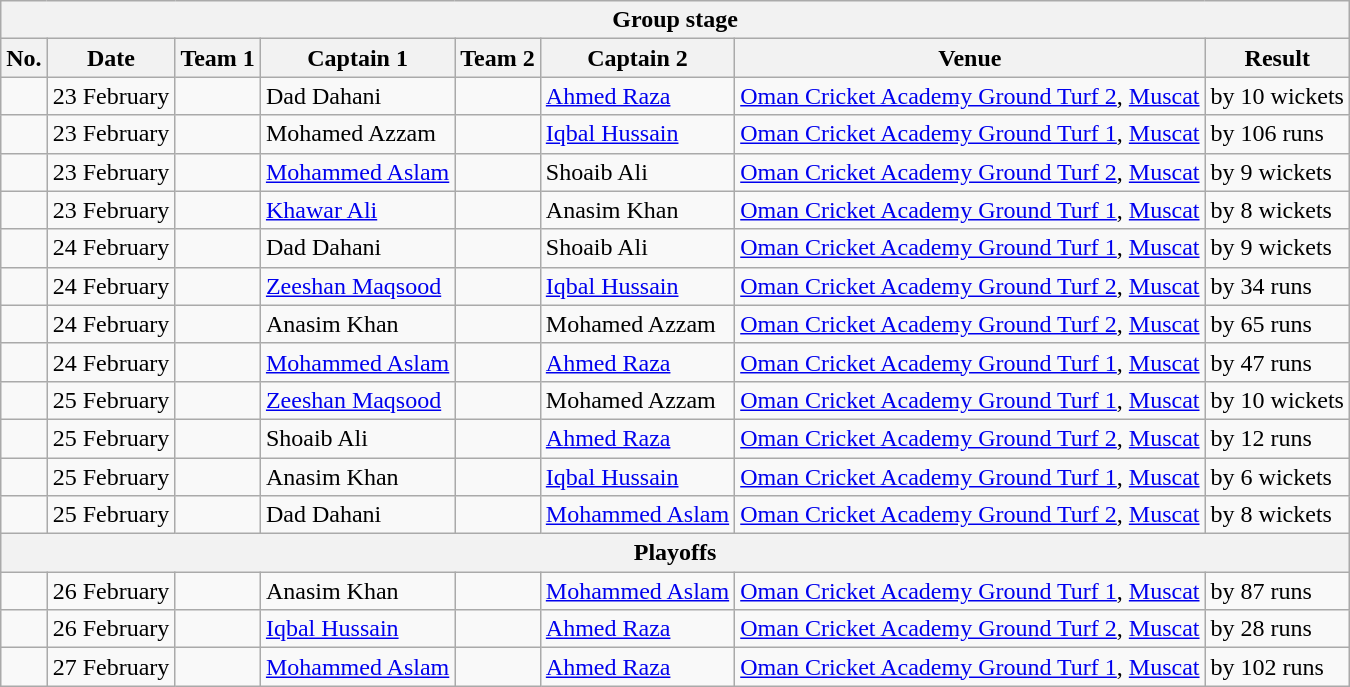<table class="wikitable">
<tr>
<th colspan="9">Group stage</th>
</tr>
<tr>
<th>No.</th>
<th>Date</th>
<th>Team 1</th>
<th>Captain 1</th>
<th>Team 2</th>
<th>Captain 2</th>
<th>Venue</th>
<th>Result</th>
</tr>
<tr>
<td></td>
<td>23 February</td>
<td></td>
<td>Dad Dahani</td>
<td></td>
<td><a href='#'>Ahmed Raza</a></td>
<td><a href='#'>Oman Cricket Academy Ground Turf 2</a>, <a href='#'>Muscat</a></td>
<td> by 10 wickets</td>
</tr>
<tr>
<td></td>
<td>23 February</td>
<td></td>
<td>Mohamed Azzam</td>
<td></td>
<td><a href='#'>Iqbal Hussain</a></td>
<td><a href='#'>Oman Cricket Academy Ground Turf 1</a>, <a href='#'>Muscat</a></td>
<td> by 106 runs</td>
</tr>
<tr>
<td></td>
<td>23 February</td>
<td></td>
<td><a href='#'>Mohammed Aslam</a></td>
<td></td>
<td>Shoaib Ali</td>
<td><a href='#'>Oman Cricket Academy Ground Turf 2</a>, <a href='#'>Muscat</a></td>
<td> by 9 wickets</td>
</tr>
<tr>
<td></td>
<td>23 February</td>
<td></td>
<td><a href='#'>Khawar Ali</a></td>
<td></td>
<td>Anasim Khan</td>
<td><a href='#'>Oman Cricket Academy Ground Turf 1</a>, <a href='#'>Muscat</a></td>
<td> by 8 wickets</td>
</tr>
<tr>
<td></td>
<td>24 February</td>
<td></td>
<td>Dad Dahani</td>
<td></td>
<td>Shoaib Ali</td>
<td><a href='#'>Oman Cricket Academy Ground Turf 1</a>, <a href='#'>Muscat</a></td>
<td> by 9 wickets</td>
</tr>
<tr>
<td></td>
<td>24 February</td>
<td></td>
<td><a href='#'>Zeeshan Maqsood</a></td>
<td></td>
<td><a href='#'>Iqbal Hussain</a></td>
<td><a href='#'>Oman Cricket Academy Ground Turf 2</a>, <a href='#'>Muscat</a></td>
<td> by 34 runs</td>
</tr>
<tr>
<td></td>
<td>24 February</td>
<td></td>
<td>Anasim Khan</td>
<td></td>
<td>Mohamed Azzam</td>
<td><a href='#'>Oman Cricket Academy Ground Turf 2</a>, <a href='#'>Muscat</a></td>
<td> by 65 runs</td>
</tr>
<tr>
<td></td>
<td>24 February</td>
<td></td>
<td><a href='#'>Mohammed Aslam</a></td>
<td></td>
<td><a href='#'>Ahmed Raza</a></td>
<td><a href='#'>Oman Cricket Academy Ground Turf 1</a>, <a href='#'>Muscat</a></td>
<td> by 47 runs</td>
</tr>
<tr>
<td></td>
<td>25 February</td>
<td></td>
<td><a href='#'>Zeeshan Maqsood</a></td>
<td></td>
<td>Mohamed Azzam</td>
<td><a href='#'>Oman Cricket Academy Ground Turf 1</a>, <a href='#'>Muscat</a></td>
<td> by 10 wickets</td>
</tr>
<tr>
<td></td>
<td>25 February</td>
<td></td>
<td>Shoaib Ali</td>
<td></td>
<td><a href='#'>Ahmed Raza</a></td>
<td><a href='#'>Oman Cricket Academy Ground Turf 2</a>, <a href='#'>Muscat</a></td>
<td> by 12 runs</td>
</tr>
<tr>
<td></td>
<td>25 February</td>
<td></td>
<td>Anasim Khan</td>
<td></td>
<td><a href='#'>Iqbal Hussain</a></td>
<td><a href='#'>Oman Cricket Academy Ground Turf 1</a>, <a href='#'>Muscat</a></td>
<td> by 6 wickets</td>
</tr>
<tr>
<td></td>
<td>25 February</td>
<td></td>
<td>Dad Dahani</td>
<td></td>
<td><a href='#'>Mohammed Aslam</a></td>
<td><a href='#'>Oman Cricket Academy Ground Turf 2</a>, <a href='#'>Muscat</a></td>
<td> by 8 wickets</td>
</tr>
<tr>
<th colspan="9">Playoffs</th>
</tr>
<tr>
<td></td>
<td>26 February</td>
<td></td>
<td>Anasim Khan</td>
<td></td>
<td><a href='#'>Mohammed Aslam</a></td>
<td><a href='#'>Oman Cricket Academy Ground Turf 1</a>, <a href='#'>Muscat</a></td>
<td> by 87 runs</td>
</tr>
<tr>
<td></td>
<td>26 February</td>
<td></td>
<td><a href='#'>Iqbal Hussain</a></td>
<td></td>
<td><a href='#'>Ahmed Raza</a></td>
<td><a href='#'>Oman Cricket Academy Ground Turf 2</a>, <a href='#'>Muscat</a></td>
<td> by 28 runs</td>
</tr>
<tr>
<td></td>
<td>27 February</td>
<td></td>
<td><a href='#'>Mohammed Aslam</a></td>
<td></td>
<td><a href='#'>Ahmed Raza</a></td>
<td><a href='#'>Oman Cricket Academy Ground Turf 1</a>, <a href='#'>Muscat</a></td>
<td> by 102 runs</td>
</tr>
</table>
